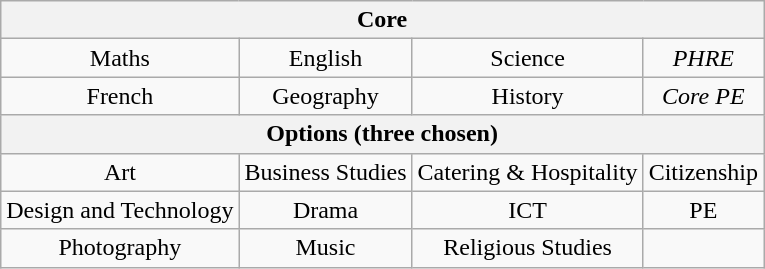<table class="wikitable" style="text-align:center">
<tr>
<th colspan="4">Core</th>
</tr>
<tr>
<td>Maths</td>
<td>English</td>
<td>Science</td>
<td><em>PHRE</em></td>
</tr>
<tr>
<td>French</td>
<td>Geography</td>
<td>History</td>
<td><em>Core PE</em></td>
</tr>
<tr>
<th colspan="4">Options (three chosen)</th>
</tr>
<tr>
<td>Art</td>
<td>Business Studies</td>
<td>Catering & Hospitality</td>
<td>Citizenship</td>
</tr>
<tr>
<td>Design and Technology</td>
<td>Drama</td>
<td>ICT</td>
<td>PE</td>
</tr>
<tr>
<td>Photography</td>
<td>Music</td>
<td>Religious Studies</td>
<td></td>
</tr>
</table>
